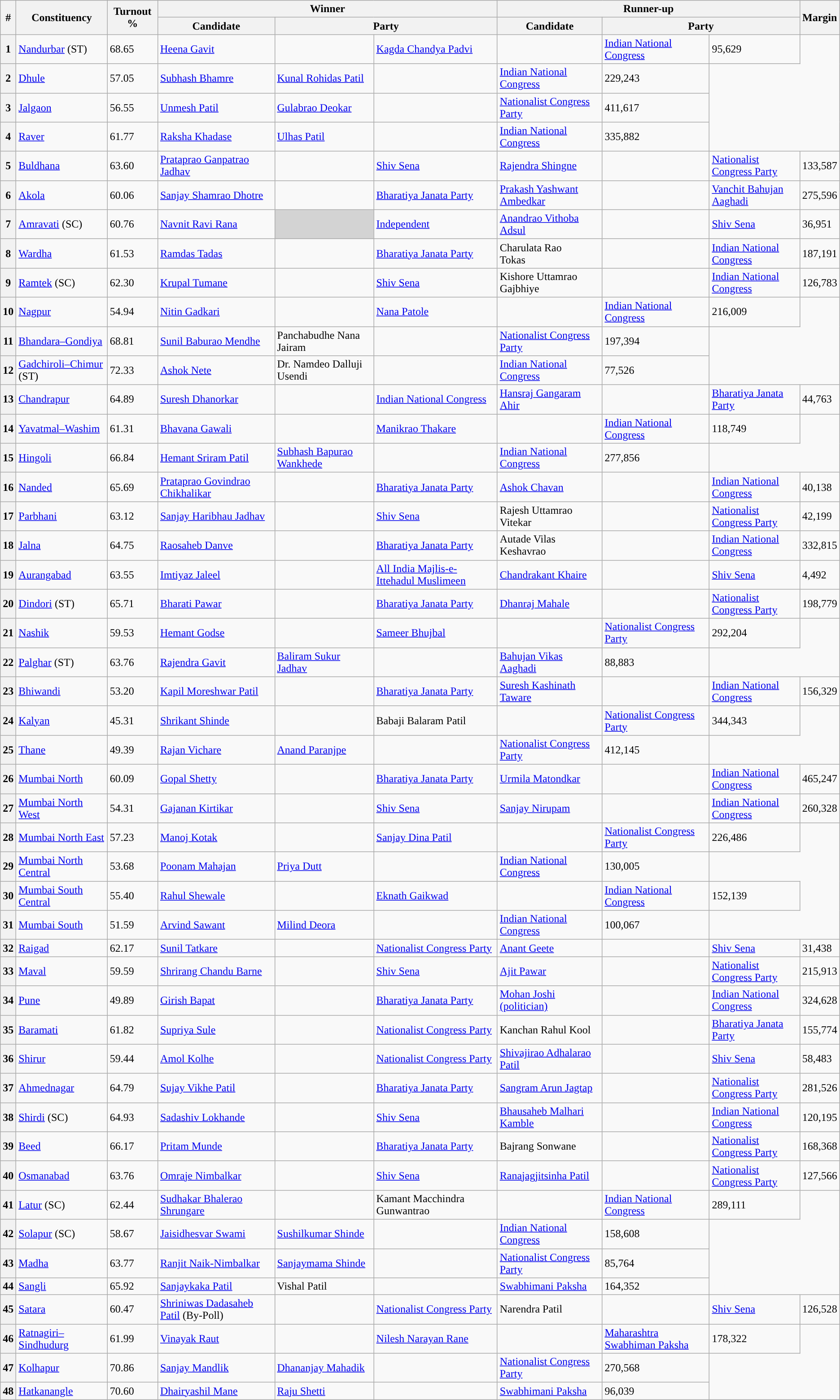<table class="wikitable sortable">
<tr>
<th rowspan="2">#</th>
<th rowspan="2">Constituency</th>
<th rowspan="2">Turnout %</th>
<th colspan="3">Winner</th>
<th colspan="3">Runner-up</th>
<th rowspan="2">Margin</th>
</tr>
<tr>
<th>Candidate</th>
<th colspan="2">Party</th>
<th>Candidate</th>
<th colspan="2">Party</th>
</tr>
<tr>
<th>1</th>
<td><a href='#'>Nandurbar</a> (ST)</td>
<td>68.65 </td>
<td><a href='#'>Heena Gavit</a></td>
<td></td>
<td><a href='#'>Kagda Chandya Padvi</a></td>
<td style="background-color:"></td>
<td><a href='#'>Indian National Congress</a></td>
<td>95,629</td>
</tr>
<tr>
<th>2</th>
<td><a href='#'>Dhule</a></td>
<td>57.05 </td>
<td><a href='#'>Subhash Bhamre</a></td>
<td><a href='#'>Kunal Rohidas Patil</a></td>
<td style="background-color:"></td>
<td><a href='#'>Indian National Congress</a></td>
<td>229,243</td>
</tr>
<tr>
<th>3</th>
<td><a href='#'>Jalgaon</a></td>
<td>56.55 </td>
<td><a href='#'>Unmesh Patil</a></td>
<td><a href='#'>Gulabrao Deokar</a></td>
<td style="background-color:"></td>
<td><a href='#'>Nationalist Congress Party</a></td>
<td>411,617</td>
</tr>
<tr>
<th>4</th>
<td><a href='#'>Raver</a></td>
<td>61.77 </td>
<td><a href='#'>Raksha Khadase</a></td>
<td><a href='#'>Ulhas Patil</a></td>
<td style="background-color:"></td>
<td><a href='#'>Indian National Congress</a></td>
<td>335,882</td>
</tr>
<tr>
<th>5</th>
<td><a href='#'>Buldhana</a></td>
<td>63.60 </td>
<td><a href='#'>Prataprao Ganpatrao Jadhav</a></td>
<td style="background-color: "></td>
<td><a href='#'>Shiv Sena</a></td>
<td><a href='#'>Rajendra Shingne</a></td>
<td style="background-color:"></td>
<td><a href='#'>Nationalist Congress Party</a></td>
<td>133,587</td>
</tr>
<tr>
<th>6</th>
<td><a href='#'>Akola</a></td>
<td>60.06 </td>
<td><a href='#'>Sanjay Shamrao Dhotre</a></td>
<td style="background-color:"></td>
<td><a href='#'>Bharatiya Janata Party</a></td>
<td><a href='#'>Prakash Yashwant Ambedkar</a></td>
<td style="background-color:"></td>
<td><a href='#'>Vanchit Bahujan Aaghadi</a></td>
<td>275,596</td>
</tr>
<tr>
<th>7</th>
<td><a href='#'>Amravati</a> (SC)</td>
<td>60.76 </td>
<td><a href='#'>Navnit Ravi Rana</a></td>
<td style="background-color:lightgrey"></td>
<td><a href='#'>Independent</a></td>
<td><a href='#'>Anandrao Vithoba Adsul</a></td>
<td style="background-color:"></td>
<td><a href='#'>Shiv Sena</a></td>
<td>36,951</td>
</tr>
<tr>
<th>8</th>
<td><a href='#'>Wardha</a></td>
<td>61.53 </td>
<td><a href='#'>Ramdas Tadas</a></td>
<td style="background-color:"></td>
<td><a href='#'>Bharatiya Janata Party</a></td>
<td>Charulata Rao<br>Tokas</td>
<td style="background-color:"></td>
<td><a href='#'>Indian National Congress</a></td>
<td>187,191</td>
</tr>
<tr>
<th>9</th>
<td><a href='#'>Ramtek</a> (SC)</td>
<td>62.30 </td>
<td><a href='#'>Krupal Tumane</a></td>
<td style="background-color: "></td>
<td><a href='#'>Shiv Sena</a></td>
<td>Kishore Uttamrao Gajbhiye</td>
<td style="background-color:"></td>
<td><a href='#'>Indian National Congress</a></td>
<td>126,783</td>
</tr>
<tr>
<th>10</th>
<td><a href='#'>Nagpur</a></td>
<td>54.94 </td>
<td><a href='#'>Nitin Gadkari</a></td>
<td></td>
<td><a href='#'>Nana Patole</a></td>
<td style="background-color:"></td>
<td><a href='#'>Indian National Congress</a></td>
<td>216,009</td>
</tr>
<tr>
<th>11</th>
<td><a href='#'>Bhandara–Gondiya</a></td>
<td>68.81 </td>
<td><a href='#'>Sunil Baburao Mendhe</a></td>
<td>Panchabudhe Nana Jairam</td>
<td style="background-color:"></td>
<td><a href='#'>Nationalist Congress Party</a></td>
<td>197,394</td>
</tr>
<tr>
<th>12</th>
<td><a href='#'>Gadchiroli–Chimur</a> (ST)</td>
<td>72.33 </td>
<td><a href='#'>Ashok Nete</a></td>
<td>Dr. Namdeo Dalluji Usendi</td>
<td style="background-color:"></td>
<td><a href='#'>Indian National Congress</a></td>
<td>77,526</td>
</tr>
<tr>
<th>13</th>
<td><a href='#'>Chandrapur</a></td>
<td>64.89 </td>
<td><a href='#'>Suresh Dhanorkar</a></td>
<td style="background-color: "></td>
<td><a href='#'>Indian National Congress</a></td>
<td><a href='#'>Hansraj Gangaram Ahir</a></td>
<td style="background-color:"></td>
<td><a href='#'>Bharatiya Janata Party</a></td>
<td>44,763</td>
</tr>
<tr>
<th>14</th>
<td><a href='#'>Yavatmal–Washim</a></td>
<td>61.31 </td>
<td><a href='#'>Bhavana Gawali</a></td>
<td></td>
<td><a href='#'>Manikrao Thakare</a></td>
<td style="background-color:"></td>
<td><a href='#'>Indian National Congress</a></td>
<td>118,749</td>
</tr>
<tr>
<th>15</th>
<td><a href='#'>Hingoli</a></td>
<td>66.84 </td>
<td><a href='#'>Hemant Sriram Patil</a></td>
<td><a href='#'>Subhash Bapurao Wankhede</a></td>
<td style="background-color:"></td>
<td><a href='#'>Indian National Congress</a></td>
<td>277,856</td>
</tr>
<tr>
<th>16</th>
<td><a href='#'>Nanded</a></td>
<td>65.69 </td>
<td><a href='#'>Prataprao Govindrao Chikhalikar</a></td>
<td style="background-color:"></td>
<td><a href='#'>Bharatiya Janata Party</a></td>
<td><a href='#'>Ashok Chavan</a></td>
<td style="background-color:"></td>
<td><a href='#'>Indian National Congress</a></td>
<td>40,138</td>
</tr>
<tr>
<th>17</th>
<td><a href='#'>Parbhani</a></td>
<td>63.12 </td>
<td><a href='#'>Sanjay Haribhau Jadhav</a></td>
<td style="background-color: "></td>
<td><a href='#'>Shiv Sena</a></td>
<td>Rajesh Uttamrao Vitekar</td>
<td style="background-color:"></td>
<td><a href='#'>Nationalist Congress Party</a></td>
<td>42,199</td>
</tr>
<tr>
<th>18</th>
<td><a href='#'>Jalna</a></td>
<td>64.75 </td>
<td><a href='#'>Raosaheb Danve</a></td>
<td style="background-color:"></td>
<td><a href='#'>Bharatiya Janata Party</a></td>
<td>Autade Vilas Keshavrao</td>
<td style="background-color:"></td>
<td><a href='#'>Indian National Congress</a></td>
<td>332,815</td>
</tr>
<tr>
<th>19</th>
<td><a href='#'>Aurangabad</a></td>
<td>63.55 </td>
<td><a href='#'>Imtiyaz Jaleel</a></td>
<td style="background-color:"></td>
<td><a href='#'>All India Majlis-e-Ittehadul Muslimeen</a></td>
<td><a href='#'>Chandrakant Khaire</a></td>
<td style="background-color:"></td>
<td><a href='#'>Shiv Sena</a></td>
<td>4,492</td>
</tr>
<tr>
<th>20</th>
<td><a href='#'>Dindori</a> (ST)</td>
<td>65.71 </td>
<td><a href='#'>Bharati Pawar</a></td>
<td style="background-color:"></td>
<td><a href='#'>Bharatiya Janata Party</a></td>
<td><a href='#'>Dhanraj Mahale</a></td>
<td style="background-color:"></td>
<td><a href='#'>Nationalist Congress Party</a></td>
<td>198,779</td>
</tr>
<tr>
<th>21</th>
<td><a href='#'>Nashik</a></td>
<td>59.53 </td>
<td><a href='#'>Hemant Godse</a></td>
<td></td>
<td><a href='#'>Sameer Bhujbal</a></td>
<td style="background-color:"></td>
<td><a href='#'>Nationalist Congress Party</a></td>
<td>292,204</td>
</tr>
<tr>
<th>22</th>
<td><a href='#'>Palghar</a> (ST)</td>
<td>63.76 </td>
<td><a href='#'>Rajendra Gavit</a></td>
<td><a href='#'>Baliram Sukur Jadhav</a></td>
<td style="background-color:"></td>
<td><a href='#'>Bahujan Vikas Aaghadi</a></td>
<td>88,883</td>
</tr>
<tr>
<th>23</th>
<td><a href='#'>Bhiwandi</a></td>
<td>53.20 </td>
<td><a href='#'>Kapil Moreshwar Patil</a></td>
<td style="background-color:"></td>
<td><a href='#'>Bharatiya Janata Party</a></td>
<td><a href='#'>Suresh Kashinath Taware</a></td>
<td style="background-color:"></td>
<td><a href='#'>Indian National Congress</a></td>
<td>156,329</td>
</tr>
<tr>
<th>24</th>
<td><a href='#'>Kalyan</a></td>
<td>45.31 </td>
<td><a href='#'>Shrikant Shinde</a></td>
<td></td>
<td>Babaji Balaram Patil</td>
<td style="background-color:"></td>
<td><a href='#'>Nationalist Congress Party</a></td>
<td>344,343</td>
</tr>
<tr>
<th>25</th>
<td><a href='#'>Thane</a></td>
<td>49.39 </td>
<td><a href='#'>Rajan Vichare</a></td>
<td><a href='#'>Anand Paranjpe</a></td>
<td style="background-color:"></td>
<td><a href='#'>Nationalist Congress Party</a></td>
<td>412,145</td>
</tr>
<tr>
<th>26</th>
<td><a href='#'>Mumbai North</a></td>
<td>60.09 </td>
<td><a href='#'>Gopal Shetty</a></td>
<td style="background-color:"></td>
<td><a href='#'>Bharatiya Janata Party</a></td>
<td><a href='#'>Urmila Matondkar</a></td>
<td style="background-color:"></td>
<td><a href='#'>Indian National Congress</a></td>
<td>465,247</td>
</tr>
<tr>
<th>27</th>
<td><a href='#'>Mumbai North West</a></td>
<td>54.31 </td>
<td><a href='#'>Gajanan Kirtikar</a></td>
<td style="background-color: "></td>
<td><a href='#'>Shiv Sena</a></td>
<td><a href='#'>Sanjay Nirupam</a></td>
<td style="background-color:"></td>
<td><a href='#'>Indian National Congress</a></td>
<td>260,328</td>
</tr>
<tr>
<th>28</th>
<td><a href='#'>Mumbai North East</a></td>
<td>57.23 </td>
<td><a href='#'>Manoj Kotak</a></td>
<td></td>
<td><a href='#'>Sanjay Dina Patil</a></td>
<td style="background-color:"></td>
<td><a href='#'>Nationalist Congress Party</a></td>
<td>226,486</td>
</tr>
<tr>
<th>29</th>
<td><a href='#'>Mumbai North Central</a></td>
<td>53.68 </td>
<td><a href='#'>Poonam Mahajan</a></td>
<td><a href='#'>Priya Dutt</a></td>
<td style="background-color:"></td>
<td><a href='#'>Indian National Congress</a></td>
<td>130,005</td>
</tr>
<tr>
<th>30</th>
<td><a href='#'>Mumbai South Central</a></td>
<td>55.40 </td>
<td><a href='#'>Rahul Shewale</a></td>
<td></td>
<td><a href='#'>Eknath Gaikwad</a></td>
<td style="background-color:"></td>
<td><a href='#'>Indian National Congress</a></td>
<td>152,139</td>
</tr>
<tr>
<th>31</th>
<td><a href='#'>Mumbai South</a></td>
<td>51.59 </td>
<td><a href='#'>Arvind Sawant</a></td>
<td><a href='#'>Milind Deora</a></td>
<td style="background-color:"></td>
<td><a href='#'>Indian National Congress</a></td>
<td>100,067</td>
</tr>
<tr>
<th>32</th>
<td><a href='#'>Raigad</a></td>
<td>62.17 </td>
<td><a href='#'>Sunil Tatkare</a></td>
<td style="background-color: "></td>
<td><a href='#'>Nationalist Congress Party</a></td>
<td><a href='#'>Anant Geete</a></td>
<td style="background-color:"></td>
<td><a href='#'>Shiv Sena</a></td>
<td>31,438</td>
</tr>
<tr>
<th>33</th>
<td><a href='#'>Maval</a></td>
<td>59.59 </td>
<td><a href='#'>Shrirang Chandu Barne</a></td>
<td style="background-color: "></td>
<td><a href='#'>Shiv Sena</a></td>
<td><a href='#'>Ajit Pawar</a></td>
<td style="background-color:"></td>
<td><a href='#'>Nationalist Congress Party</a></td>
<td>215,913</td>
</tr>
<tr>
<th>34</th>
<td><a href='#'>Pune</a></td>
<td>49.89 </td>
<td><a href='#'>Girish Bapat</a></td>
<td style="background-color:"></td>
<td><a href='#'>Bharatiya Janata Party</a></td>
<td><a href='#'>Mohan Joshi (politician)</a></td>
<td style="background-color:"></td>
<td><a href='#'>Indian National Congress</a></td>
<td>324,628</td>
</tr>
<tr>
<th>35</th>
<td><a href='#'>Baramati</a></td>
<td>61.82 </td>
<td><a href='#'>Supriya Sule</a></td>
<td style="background-color: "></td>
<td><a href='#'>Nationalist Congress Party</a></td>
<td>Kanchan Rahul Kool</td>
<td style="background-color:"></td>
<td><a href='#'>Bharatiya Janata Party</a></td>
<td>155,774</td>
</tr>
<tr>
<th>36</th>
<td><a href='#'>Shirur</a></td>
<td>59.44 </td>
<td><a href='#'>Amol Kolhe</a></td>
<td style="background-color: "></td>
<td><a href='#'>Nationalist Congress Party</a></td>
<td><a href='#'>Shivajirao Adhalarao Patil</a></td>
<td style="background-color:"></td>
<td><a href='#'>Shiv Sena</a></td>
<td>58,483</td>
</tr>
<tr>
<th>37</th>
<td><a href='#'>Ahmednagar</a></td>
<td>64.79 </td>
<td><a href='#'>Sujay Vikhe Patil</a></td>
<td style="background-color:"></td>
<td><a href='#'>Bharatiya Janata Party</a></td>
<td><a href='#'>Sangram Arun Jagtap</a></td>
<td style="background-color:"></td>
<td><a href='#'>Nationalist Congress Party</a></td>
<td>281,526</td>
</tr>
<tr>
<th>38</th>
<td><a href='#'>Shirdi</a> (SC)</td>
<td>64.93 </td>
<td><a href='#'>Sadashiv Lokhande</a></td>
<td style="background-color: "></td>
<td><a href='#'>Shiv Sena</a></td>
<td><a href='#'>Bhausaheb Malhari Kamble</a></td>
<td style="background-color:"></td>
<td><a href='#'>Indian National Congress</a></td>
<td>120,195</td>
</tr>
<tr>
<th>39</th>
<td><a href='#'>Beed</a></td>
<td>66.17 </td>
<td><a href='#'>Pritam Munde</a></td>
<td style="background-color:"></td>
<td><a href='#'>Bharatiya Janata Party</a></td>
<td>Bajrang Sonwane</td>
<td style="background-color:"></td>
<td><a href='#'>Nationalist Congress Party</a></td>
<td>168,368</td>
</tr>
<tr>
<th>40</th>
<td><a href='#'>Osmanabad</a></td>
<td>63.76 </td>
<td><a href='#'>Omraje Nimbalkar</a></td>
<td style="background-color: "></td>
<td><a href='#'>Shiv Sena</a></td>
<td><a href='#'>Ranajagjitsinha Patil</a></td>
<td style="background-color:"></td>
<td><a href='#'>Nationalist Congress Party</a></td>
<td>127,566</td>
</tr>
<tr>
<th>41</th>
<td><a href='#'>Latur</a> (SC)</td>
<td>62.44 </td>
<td><a href='#'>Sudhakar Bhalerao Shrungare</a></td>
<td></td>
<td>Kamant Macchindra Gunwantrao</td>
<td style="background-color:"></td>
<td><a href='#'>Indian National Congress</a></td>
<td>289,111</td>
</tr>
<tr>
<th>42</th>
<td><a href='#'>Solapur</a> (SC)</td>
<td>58.67 </td>
<td><a href='#'>Jaisidhesvar Swami</a></td>
<td><a href='#'>Sushilkumar Shinde</a></td>
<td style="background-color:"></td>
<td><a href='#'>Indian National Congress</a></td>
<td>158,608</td>
</tr>
<tr>
<th>43</th>
<td><a href='#'>Madha</a></td>
<td>63.77 </td>
<td><a href='#'>Ranjit Naik-Nimbalkar</a></td>
<td><a href='#'>Sanjaymama Shinde</a></td>
<td style="background-color:"></td>
<td><a href='#'>Nationalist Congress Party</a></td>
<td>85,764</td>
</tr>
<tr>
<th>44</th>
<td><a href='#'>Sangli</a></td>
<td>65.92 </td>
<td><a href='#'>Sanjaykaka Patil</a></td>
<td>Vishal Patil</td>
<td style="background-color:"></td>
<td><a href='#'>Swabhimani Paksha</a></td>
<td>164,352</td>
</tr>
<tr>
<th>45</th>
<td><a href='#'>Satara</a></td>
<td>60.47 </td>
<td><a href='#'>Shriniwas Dadasaheb Patil</a> (By-Poll)</td>
<td style="background-color: "></td>
<td><a href='#'>Nationalist Congress Party</a></td>
<td>Narendra Patil</td>
<td style="background-color:"></td>
<td><a href='#'>Shiv Sena</a></td>
<td>126,528</td>
</tr>
<tr>
<th>46</th>
<td><a href='#'>Ratnagiri–Sindhudurg</a></td>
<td>61.99 </td>
<td><a href='#'>Vinayak Raut</a></td>
<td></td>
<td><a href='#'>Nilesh Narayan Rane</a></td>
<td style="background-color:"></td>
<td><a href='#'>Maharashtra Swabhiman Paksha</a></td>
<td>178,322</td>
</tr>
<tr>
<th>47</th>
<td><a href='#'>Kolhapur</a></td>
<td>70.86 </td>
<td><a href='#'>Sanjay Mandlik</a></td>
<td><a href='#'>Dhananjay Mahadik</a></td>
<td style="background-color:"></td>
<td><a href='#'>Nationalist Congress Party</a></td>
<td>270,568</td>
</tr>
<tr>
<th>48</th>
<td><a href='#'>Hatkanangle</a></td>
<td>70.60 </td>
<td><a href='#'>Dhairyashil Mane</a></td>
<td><a href='#'>Raju Shetti</a></td>
<td style="background-color:"></td>
<td><a href='#'>Swabhimani Paksha</a></td>
<td>96,039</td>
</tr>
</table>
